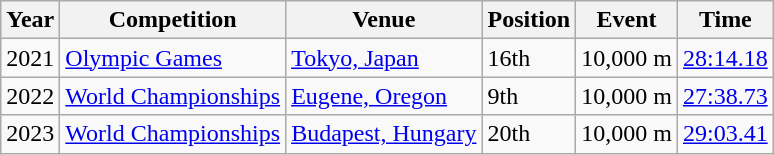<table class="wikitable">
<tr>
<th>Year</th>
<th>Competition</th>
<th>Venue</th>
<th>Position</th>
<th>Event</th>
<th>Time</th>
</tr>
<tr>
<td>2021</td>
<td><a href='#'>Olympic Games</a></td>
<td><a href='#'>Tokyo, Japan</a></td>
<td>16th</td>
<td>10,000 m</td>
<td><a href='#'>28:14.18</a></td>
</tr>
<tr>
<td>2022</td>
<td><a href='#'>World Championships</a></td>
<td><a href='#'>Eugene, Oregon</a></td>
<td>9th</td>
<td>10,000 m</td>
<td><a href='#'>27:38.73</a></td>
</tr>
<tr>
<td>2023</td>
<td><a href='#'>World Championships</a></td>
<td><a href='#'>Budapest, Hungary</a></td>
<td>20th</td>
<td>10,000 m</td>
<td><a href='#'>29:03.41</a></td>
</tr>
</table>
